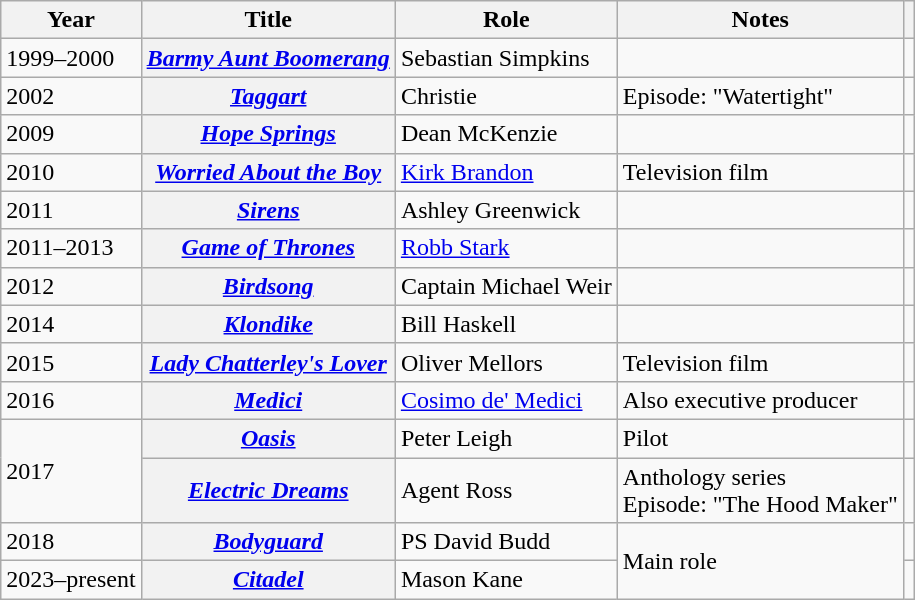<table class="wikitable plainrowheaders sortable">
<tr>
<th scope="col">Year</th>
<th scope="col">Title</th>
<th scope="col">Role</th>
<th scope="col" class="unsortable">Notes</th>
<th scope="col" class="unsortable"></th>
</tr>
<tr>
<td>1999–2000</td>
<th scope="row"><em><a href='#'>Barmy Aunt Boomerang</a></em></th>
<td>Sebastian Simpkins</td>
<td></td>
<td style="text-align:center;"></td>
</tr>
<tr>
<td>2002</td>
<th scope="row"><em><a href='#'>Taggart</a></em></th>
<td>Christie</td>
<td>Episode: "Watertight"</td>
<td style="text-align:center;"></td>
</tr>
<tr>
<td>2009</td>
<th scope="row"><em><a href='#'>Hope Springs</a></em></th>
<td>Dean McKenzie</td>
<td></td>
<td style="text-align:center;"></td>
</tr>
<tr>
<td>2010</td>
<th scope="row"><em><a href='#'>Worried About the Boy</a></em></th>
<td><a href='#'>Kirk Brandon</a></td>
<td>Television film</td>
<td style="text-align:center;"></td>
</tr>
<tr>
<td>2011</td>
<th scope="row"><em><a href='#'>Sirens</a></em></th>
<td>Ashley Greenwick</td>
<td></td>
<td style="text-align:center;"></td>
</tr>
<tr>
<td>2011–2013</td>
<th scope="row"><em><a href='#'>Game of Thrones</a></em></th>
<td><a href='#'>Robb Stark</a></td>
<td></td>
<td style="text-align:center;"></td>
</tr>
<tr>
<td>2012</td>
<th scope="row"><em><a href='#'>Birdsong</a></em></th>
<td>Captain Michael Weir</td>
<td></td>
<td style="text-align:center;"></td>
</tr>
<tr>
<td>2014</td>
<th scope="row"><em><a href='#'>Klondike</a></em></th>
<td>Bill Haskell</td>
<td></td>
<td style="text-align:center;"></td>
</tr>
<tr>
<td>2015</td>
<th scope="row"><em><a href='#'>Lady Chatterley's Lover</a></em></th>
<td>Oliver Mellors</td>
<td>Television film</td>
<td style="text-align:center;"></td>
</tr>
<tr>
<td>2016</td>
<th scope="row"><em><a href='#'>Medici</a></em></th>
<td><a href='#'>Cosimo de' Medici</a></td>
<td>Also executive producer</td>
<td style="text-align:center;"></td>
</tr>
<tr>
<td rowspan="2">2017</td>
<th scope="row"><em><a href='#'>Oasis</a></em></th>
<td>Peter Leigh</td>
<td>Pilot</td>
<td style="text-align:center;"></td>
</tr>
<tr>
<th scope="row"><em><a href='#'>Electric Dreams</a></em></th>
<td>Agent Ross</td>
<td>Anthology series<br>Episode: "The Hood Maker"</td>
<td style="text-align:center;"></td>
</tr>
<tr>
<td>2018</td>
<th scope="row"><em><a href='#'>Bodyguard</a></em></th>
<td>PS David Budd</td>
<td rowspan="2">Main role</td>
<td style="text-align:center;"></td>
</tr>
<tr>
<td>2023–present</td>
<th scope="row"><em><a href='#'>Citadel</a></em></th>
<td>Mason Kane</td>
<td style="text-align:center;"></td>
</tr>
</table>
